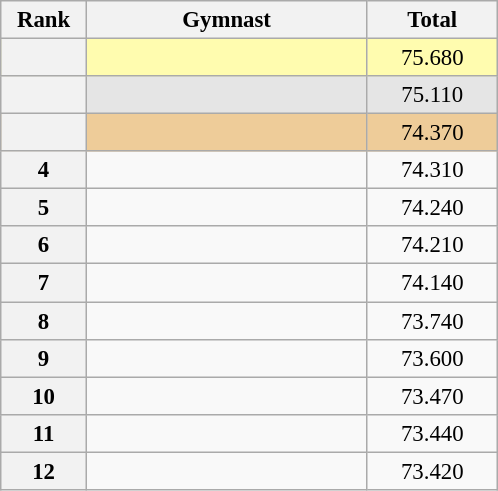<table class="wikitable sortable" style="text-align:center; font-size:95%">
<tr>
<th scope="col" style="width:50px;">Rank</th>
<th scope="col" style="width:180px;">Gymnast</th>
<th scope="col" style="width:80px;">Total</th>
</tr>
<tr style="background:#fffcaf;">
<th scope=row style="text-align:center"></th>
<td style="text-align:left;"></td>
<td>75.680</td>
</tr>
<tr style="background:#e5e5e5;">
<th scope=row style="text-align:center"></th>
<td style="text-align:left;"></td>
<td>75.110</td>
</tr>
<tr style="background:#ec9;">
<th scope=row style="text-align:center"></th>
<td style="text-align:left;"></td>
<td>74.370</td>
</tr>
<tr>
<th scope=row style="text-align:center">4</th>
<td style="text-align:left;"></td>
<td>74.310</td>
</tr>
<tr>
<th scope=row style="text-align:center">5</th>
<td style="text-align:left;"></td>
<td>74.240</td>
</tr>
<tr>
<th scope=row style="text-align:center">6</th>
<td style="text-align:left;"></td>
<td>74.210</td>
</tr>
<tr>
<th scope=row style="text-align:center">7</th>
<td style="text-align:left;"></td>
<td>74.140</td>
</tr>
<tr>
<th scope=row style="text-align:center">8</th>
<td style="text-align:left;"></td>
<td>73.740</td>
</tr>
<tr>
<th scope=row style="text-align:center">9</th>
<td style="text-align:left;"></td>
<td>73.600</td>
</tr>
<tr>
<th scope=row style="text-align:center">10</th>
<td style="text-align:left;"></td>
<td>73.470</td>
</tr>
<tr>
<th scope=row style="text-align:center">11</th>
<td style="text-align:left;"></td>
<td>73.440</td>
</tr>
<tr>
<th scope=row style="text-align:center">12</th>
<td style="text-align:left;"></td>
<td>73.420</td>
</tr>
</table>
